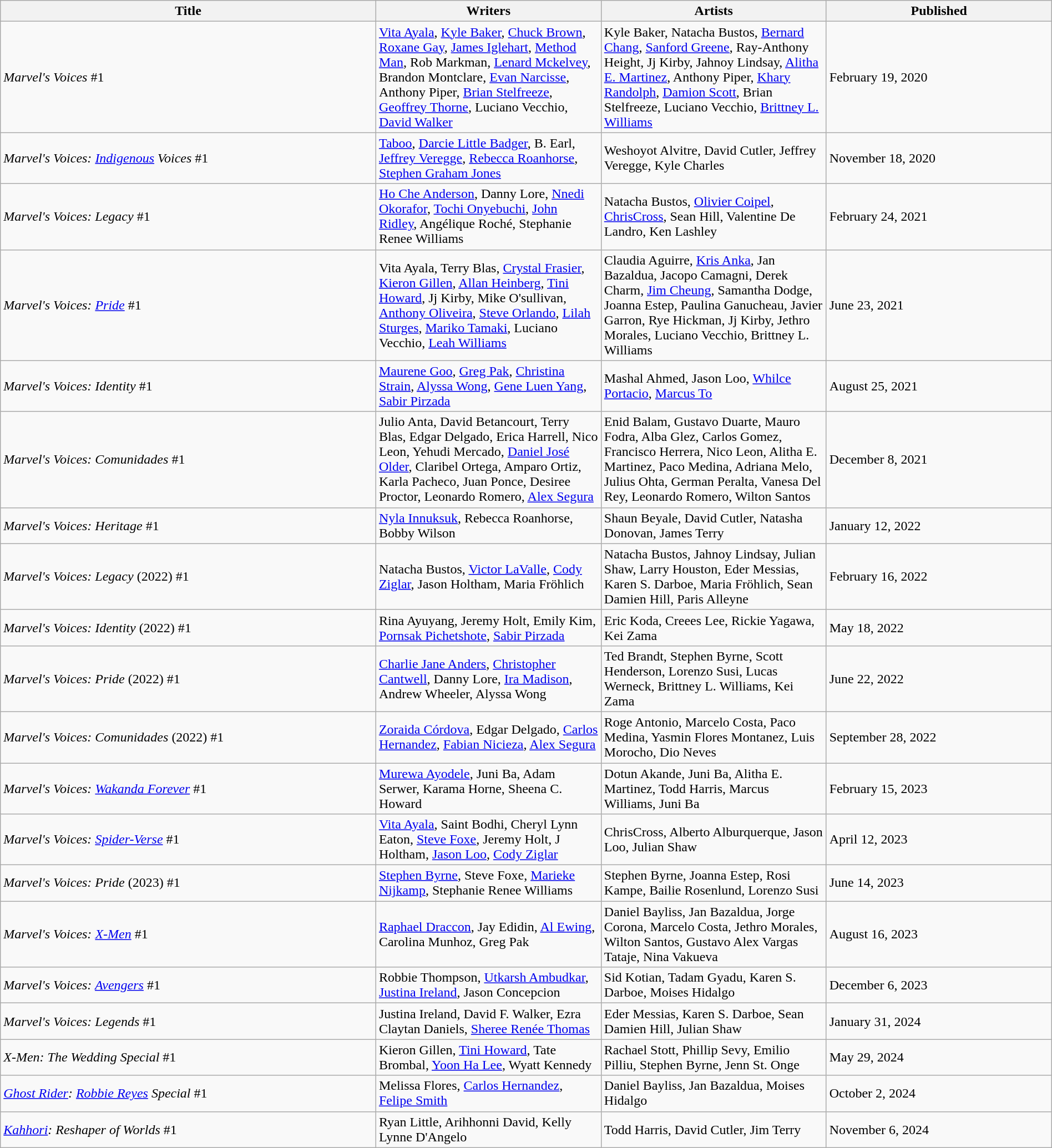<table class="wikitable sortable collapsible" style="width:100%; margin:1em auto 1em auto;">
<tr>
<th width=25%>Title</th>
<th width=15%>Writers</th>
<th width=15%>Artists</th>
<th width=15%>Published</th>
</tr>
<tr>
<td><em>Marvel's Voices</em> #1</td>
<td><a href='#'>Vita Ayala</a>, <a href='#'>Kyle Baker</a>, <a href='#'>Chuck Brown</a>, <a href='#'>Roxane Gay</a>, <a href='#'>James Iglehart</a>, <a href='#'>Method Man</a>, Rob Markman, <a href='#'>Lenard Mckelvey</a>, Brandon Montclare, <a href='#'>Evan Narcisse</a>, Anthony Piper, <a href='#'>Brian Stelfreeze</a>, <a href='#'>Geoffrey Thorne</a>, Luciano Vecchio, <a href='#'>David Walker</a></td>
<td>Kyle Baker, Natacha Bustos, <a href='#'>Bernard Chang</a>, <a href='#'>Sanford Greene</a>, Ray-Anthony Height, Jj Kirby, Jahnoy Lindsay, <a href='#'>Alitha E. Martinez</a>, Anthony Piper, <a href='#'>Khary Randolph</a>, <a href='#'>Damion Scott</a>, Brian Stelfreeze, Luciano Vecchio, <a href='#'>Brittney L. Williams</a></td>
<td>February 19, 2020</td>
</tr>
<tr>
<td><em>Marvel's Voices: <a href='#'>Indigenous</a> Voices</em> #1</td>
<td><a href='#'>Taboo</a>, <a href='#'>Darcie Little Badger</a>, B. Earl, <a href='#'>Jeffrey Veregge</a>, <a href='#'>Rebecca Roanhorse</a>, <a href='#'>Stephen Graham Jones</a></td>
<td>Weshoyot Alvitre, David Cutler, Jeffrey Veregge, Kyle Charles</td>
<td>November 18, 2020</td>
</tr>
<tr>
<td><em>Marvel's Voices: Legacy</em> #1</td>
<td><a href='#'>Ho Che Anderson</a>, Danny Lore, <a href='#'>Nnedi Okorafor</a>, <a href='#'>Tochi Onyebuchi</a>, <a href='#'>John Ridley</a>, Angélique Roché, Stephanie Renee Williams</td>
<td>Natacha Bustos, <a href='#'>Olivier Coipel</a>, <a href='#'>ChrisCross</a>, Sean Hill, Valentine De Landro, Ken Lashley</td>
<td>February 24, 2021</td>
</tr>
<tr>
<td><em>Marvel's Voices: <a href='#'>Pride</a></em> #1</td>
<td>Vita Ayala, Terry Blas, <a href='#'>Crystal Frasier</a>, <a href='#'>Kieron Gillen</a>, <a href='#'>Allan Heinberg</a>, <a href='#'>Tini Howard</a>, Jj Kirby, Mike O'sullivan, <a href='#'>Anthony Oliveira</a>, <a href='#'>Steve Orlando</a>, <a href='#'>Lilah Sturges</a>, <a href='#'>Mariko Tamaki</a>, Luciano Vecchio, <a href='#'>Leah Williams</a></td>
<td>Claudia Aguirre, <a href='#'>Kris Anka</a>, Jan Bazaldua, Jacopo Camagni, Derek Charm, <a href='#'>Jim Cheung</a>, Samantha Dodge, Joanna Estep, Paulina Ganucheau, Javier Garron, Rye Hickman, Jj Kirby, Jethro Morales, Luciano Vecchio, Brittney L. Williams</td>
<td>June 23, 2021</td>
</tr>
<tr>
<td><em>Marvel's Voices: Identity</em> #1</td>
<td><a href='#'>Maurene Goo</a>, <a href='#'>Greg Pak</a>, <a href='#'>Christina Strain</a>, <a href='#'>Alyssa Wong</a>, <a href='#'>Gene Luen Yang</a>, <a href='#'>Sabir Pirzada</a></td>
<td>Mashal Ahmed, Jason Loo, <a href='#'>Whilce Portacio</a>, <a href='#'>Marcus To</a></td>
<td>August 25, 2021</td>
</tr>
<tr>
<td><em>Marvel's Voices: Comunidades </em> #1</td>
<td>Julio Anta, David Betancourt, Terry Blas, Edgar Delgado, Erica Harrell, Nico Leon, Yehudi Mercado, <a href='#'>Daniel José Older</a>, Claribel Ortega, Amparo Ortiz, Karla Pacheco, Juan Ponce, Desiree Proctor, Leonardo Romero, <a href='#'>Alex Segura</a></td>
<td>Enid Balam, Gustavo Duarte, Mauro Fodra, Alba Glez, Carlos Gomez, Francisco Herrera, Nico Leon, Alitha E. Martinez, Paco Medina, Adriana Melo, Julius Ohta, German Peralta, Vanesa Del Rey, Leonardo Romero, Wilton Santos</td>
<td>December 8, 2021</td>
</tr>
<tr>
<td><em>Marvel's Voices: Heritage</em> #1</td>
<td><a href='#'>Nyla Innuksuk</a>, Rebecca Roanhorse, Bobby Wilson</td>
<td>Shaun Beyale, David Cutler, Natasha Donovan, James Terry</td>
<td>January 12, 2022</td>
</tr>
<tr>
<td><em>Marvel's Voices: Legacy</em> (2022) #1</td>
<td>Natacha Bustos, <a href='#'>Victor LaValle</a>, <a href='#'>Cody Ziglar</a>, Jason Holtham, Maria Fröhlich</td>
<td>Natacha Bustos, Jahnoy Lindsay, Julian Shaw, Larry Houston, Eder Messias, Karen S. Darboe, Maria Fröhlich, Sean Damien Hill, Paris Alleyne</td>
<td>February 16, 2022</td>
</tr>
<tr>
<td><em>Marvel's Voices: Identity</em> (2022) #1</td>
<td>Rina Ayuyang, Jeremy Holt, Emily Kim, <a href='#'>Pornsak Pichetshote</a>, <a href='#'>Sabir Pirzada</a></td>
<td>Eric Koda, Creees Lee, Rickie Yagawa, Kei Zama</td>
<td>May 18, 2022</td>
</tr>
<tr>
<td><em>Marvel's Voices: Pride</em> (2022) #1</td>
<td><a href='#'>Charlie Jane Anders</a>, <a href='#'>Christopher Cantwell</a>, Danny Lore, <a href='#'>Ira Madison</a>, Andrew Wheeler, Alyssa Wong</td>
<td>Ted Brandt, Stephen Byrne, Scott Henderson, Lorenzo Susi, Lucas Werneck, Brittney L. Williams, Kei Zama</td>
<td>June 22, 2022</td>
</tr>
<tr>
<td><em>Marvel's Voices: Comunidades</em> (2022) #1</td>
<td><a href='#'>Zoraida Córdova</a>, Edgar Delgado, <a href='#'>Carlos Hernandez</a>, <a href='#'>Fabian Nicieza</a>, <a href='#'>Alex Segura</a></td>
<td>Roge Antonio, Marcelo Costa, Paco Medina, Yasmin Flores Montanez, Luis Morocho, Dio Neves</td>
<td>September 28, 2022</td>
</tr>
<tr>
<td><em>Marvel's Voices: <a href='#'>Wakanda Forever</a></em> #1</td>
<td><a href='#'>Murewa Ayodele</a>, Juni Ba, Adam Serwer, Karama Horne, Sheena C. Howard</td>
<td>Dotun Akande, Juni Ba, Alitha E. Martinez, Todd Harris, Marcus Williams, Juni Ba</td>
<td>February 15, 2023</td>
</tr>
<tr>
<td><em>Marvel's Voices: <a href='#'>Spider-Verse</a></em> #1</td>
<td><a href='#'>Vita Ayala</a>, Saint Bodhi, Cheryl Lynn Eaton, <a href='#'>Steve Foxe</a>, Jeremy Holt, J Holtham, <a href='#'>Jason Loo</a>, <a href='#'>Cody Ziglar</a></td>
<td>ChrisCross, Alberto Alburquerque, Jason Loo, Julian Shaw</td>
<td>April 12, 2023</td>
</tr>
<tr>
<td><em>Marvel's Voices: Pride</em> (2023) #1</td>
<td><a href='#'>Stephen Byrne</a>, Steve Foxe, <a href='#'>Marieke Nijkamp</a>, Stephanie Renee Williams</td>
<td>Stephen Byrne, Joanna Estep, Rosi Kampe, Bailie Rosenlund, Lorenzo Susi</td>
<td>June 14, 2023</td>
</tr>
<tr>
<td><em>Marvel's Voices: <a href='#'>X-Men</a></em> #1</td>
<td><a href='#'>Raphael Draccon</a>, Jay Edidin, <a href='#'>Al Ewing</a>, Carolina Munhoz, Greg Pak</td>
<td>Daniel Bayliss, Jan Bazaldua, Jorge Corona, Marcelo Costa, Jethro Morales, Wilton Santos, Gustavo Alex Vargas Tataje, Nina Vakueva</td>
<td>August 16, 2023</td>
</tr>
<tr>
<td><em>Marvel's Voices: <a href='#'>Avengers</a></em> #1</td>
<td>Robbie Thompson, <a href='#'>Utkarsh Ambudkar</a>, <a href='#'>Justina Ireland</a>, Jason Concepcion</td>
<td>Sid Kotian, Tadam Gyadu, Karen S. Darboe, Moises Hidalgo</td>
<td>December 6, 2023</td>
</tr>
<tr>
<td><em>Marvel's Voices: Legends</em> #1</td>
<td>Justina Ireland, David F. Walker, Ezra Claytan Daniels, <a href='#'>Sheree Renée Thomas</a></td>
<td>Eder Messias, Karen S. Darboe, Sean Damien Hill, Julian Shaw</td>
<td>January 31, 2024</td>
</tr>
<tr>
<td><em>X-Men: The Wedding Special</em> #1</td>
<td>Kieron Gillen, <a href='#'>Tini Howard</a>, Tate Brombal, <a href='#'>Yoon Ha Lee</a>, Wyatt Kennedy</td>
<td>Rachael Stott, Phillip Sevy, Emilio Pilliu, Stephen Byrne, Jenn St. Onge</td>
<td>May 29, 2024</td>
</tr>
<tr>
<td><em><a href='#'>Ghost Rider</a>: <a href='#'>Robbie Reyes</a> Special</em> #1</td>
<td>Melissa Flores, <a href='#'>Carlos Hernandez</a>, <a href='#'>Felipe Smith</a></td>
<td>Daniel Bayliss, Jan Bazaldua, Moises Hidalgo</td>
<td>October 2, 2024</td>
</tr>
<tr>
<td><em><a href='#'>Kahhori</a>: Reshaper of Worlds</em> #1</td>
<td>Ryan Little, Arihhonni David, Kelly Lynne D'Angelo</td>
<td>Todd Harris, David Cutler, Jim Terry</td>
<td>November 6, 2024</td>
</tr>
</table>
